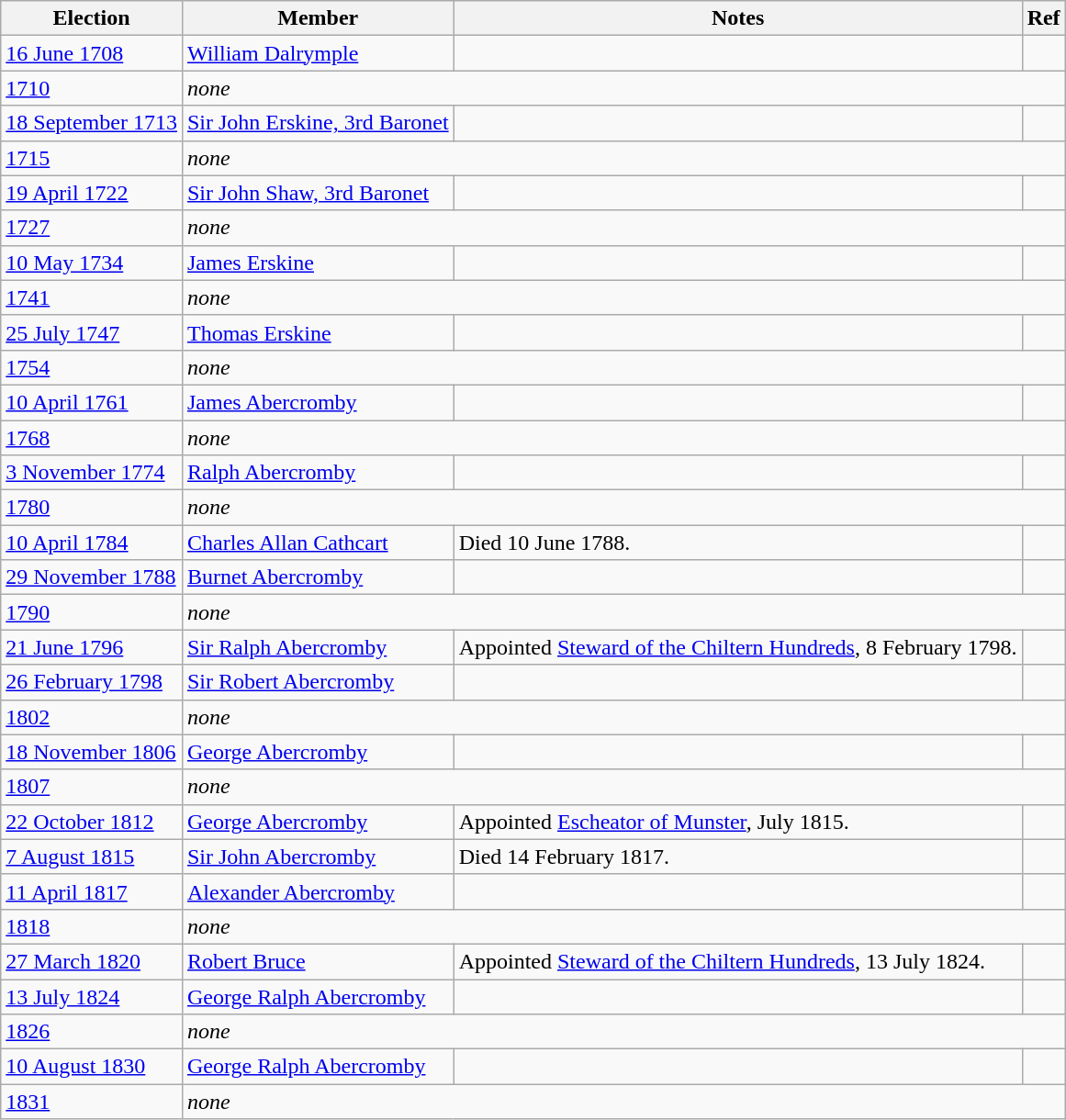<table class="wikitable">
<tr>
<th>Election</th>
<th>Member</th>
<th>Notes</th>
<th>Ref</th>
</tr>
<tr>
<td><a href='#'>16 June 1708</a></td>
<td><a href='#'>William Dalrymple</a></td>
<td></td>
<td></td>
</tr>
<tr>
<td><a href='#'>1710</a></td>
<td colspan=3><em>none</em></td>
</tr>
<tr>
<td><a href='#'>18 September 1713</a></td>
<td><a href='#'>Sir John Erskine, 3rd Baronet</a></td>
<td></td>
<td></td>
</tr>
<tr>
<td><a href='#'>1715</a></td>
<td colspan=3><em>none</em></td>
</tr>
<tr>
<td><a href='#'>19 April 1722</a></td>
<td><a href='#'>Sir John Shaw, 3rd Baronet</a></td>
<td></td>
<td></td>
</tr>
<tr>
<td><a href='#'>1727</a></td>
<td colspan=3><em>none</em></td>
</tr>
<tr>
<td><a href='#'>10 May 1734</a></td>
<td><a href='#'>James Erskine</a></td>
<td></td>
<td></td>
</tr>
<tr>
<td><a href='#'>1741</a></td>
<td colspan=3><em>none</em></td>
</tr>
<tr>
<td><a href='#'>25 July 1747</a></td>
<td><a href='#'>Thomas Erskine</a></td>
<td></td>
<td></td>
</tr>
<tr>
<td><a href='#'>1754</a></td>
<td colspan=3><em>none</em></td>
</tr>
<tr>
<td><a href='#'>10 April 1761</a></td>
<td><a href='#'>James Abercromby</a></td>
<td></td>
<td></td>
</tr>
<tr>
<td><a href='#'>1768</a></td>
<td colspan=3><em>none</em></td>
</tr>
<tr>
<td><a href='#'>3 November 1774</a></td>
<td><a href='#'>Ralph Abercromby</a></td>
<td></td>
<td></td>
</tr>
<tr>
<td><a href='#'>1780</a></td>
<td colspan=3><em>none</em></td>
</tr>
<tr>
<td><a href='#'>10 April 1784</a></td>
<td><a href='#'>Charles Allan Cathcart</a></td>
<td>Died 10 June 1788.</td>
<td></td>
</tr>
<tr>
<td><a href='#'>29 November 1788</a></td>
<td><a href='#'>Burnet Abercromby</a></td>
<td></td>
<td></td>
</tr>
<tr>
<td><a href='#'>1790</a></td>
<td colspan=3><em>none</em></td>
</tr>
<tr>
<td><a href='#'>21 June 1796</a></td>
<td><a href='#'>Sir Ralph Abercromby</a></td>
<td>Appointed <a href='#'>Steward of the Chiltern Hundreds</a>, 8 February 1798.</td>
<td></td>
</tr>
<tr>
<td><a href='#'>26 February 1798</a></td>
<td><a href='#'>Sir Robert Abercromby</a></td>
<td></td>
<td></td>
</tr>
<tr>
<td><a href='#'>1802</a></td>
<td colspan=3><em>none</em></td>
</tr>
<tr>
<td><a href='#'>18 November 1806</a></td>
<td><a href='#'>George Abercromby</a></td>
<td></td>
<td></td>
</tr>
<tr>
<td><a href='#'>1807</a></td>
<td colspan=3><em>none</em></td>
</tr>
<tr>
<td><a href='#'>22 October 1812</a></td>
<td><a href='#'>George Abercromby</a></td>
<td>Appointed <a href='#'>Escheator of Munster</a>, July 1815.</td>
<td></td>
</tr>
<tr>
<td><a href='#'>7 August 1815</a></td>
<td><a href='#'>Sir John Abercromby</a></td>
<td>Died 14 February 1817.</td>
<td></td>
</tr>
<tr>
<td><a href='#'>11 April 1817</a></td>
<td><a href='#'>Alexander Abercromby</a></td>
<td></td>
<td></td>
</tr>
<tr>
<td><a href='#'>1818</a></td>
<td colspan=3><em>none</em></td>
</tr>
<tr>
<td><a href='#'>27 March 1820</a></td>
<td><a href='#'>Robert Bruce</a></td>
<td>Appointed <a href='#'>Steward of the Chiltern Hundreds</a>, 13 July 1824.</td>
<td></td>
</tr>
<tr>
<td><a href='#'>13 July 1824</a></td>
<td><a href='#'>George Ralph Abercromby</a></td>
<td></td>
<td></td>
</tr>
<tr>
<td><a href='#'>1826</a></td>
<td colspan=3><em>none</em></td>
</tr>
<tr>
<td><a href='#'>10 August 1830</a></td>
<td><a href='#'>George Ralph Abercromby</a></td>
<td></td>
<td></td>
</tr>
<tr>
<td><a href='#'>1831</a></td>
<td colspan=3><em>none</em></td>
</tr>
</table>
